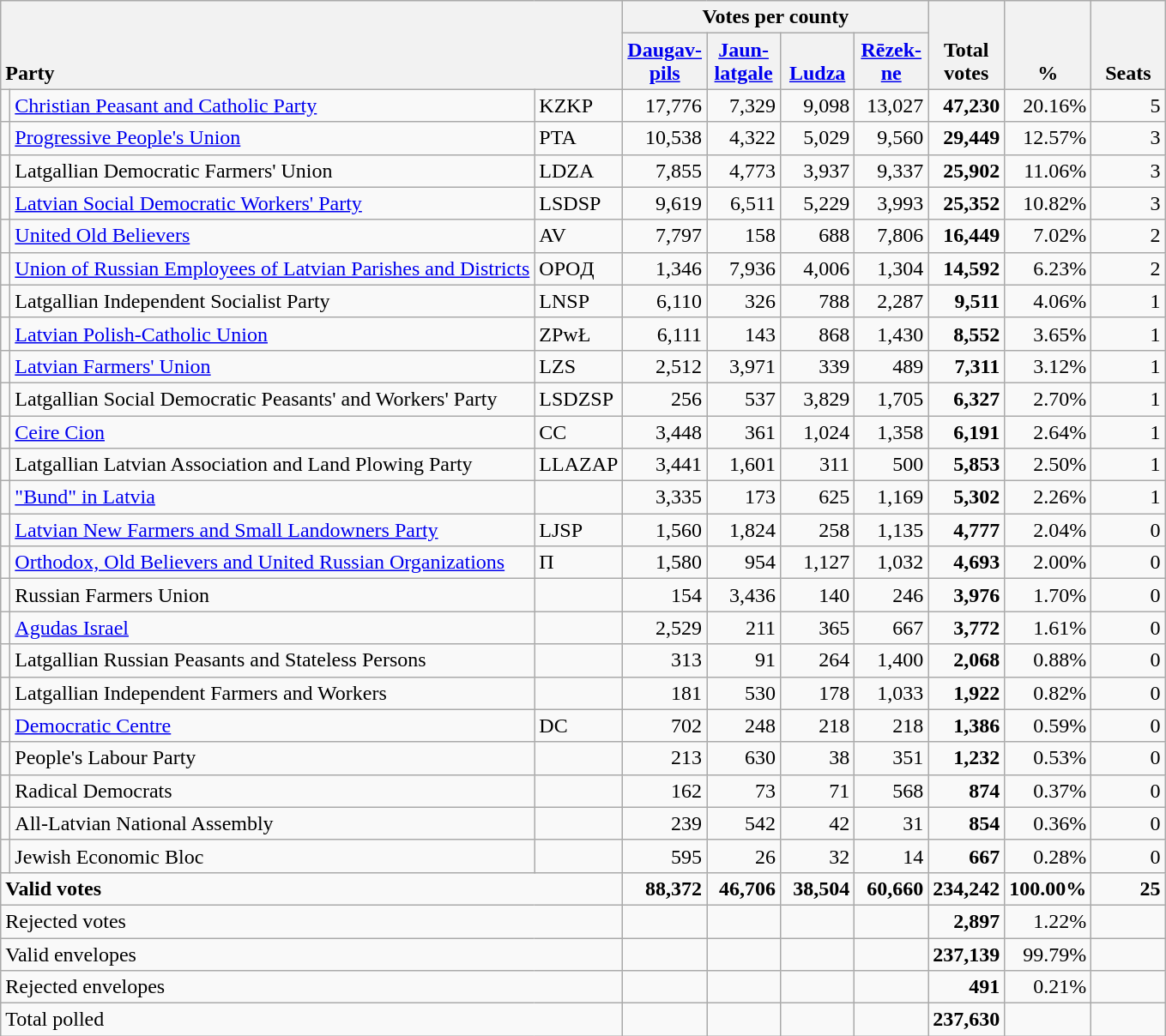<table class="wikitable" border="1" style="text-align:right;">
<tr>
<th style="text-align:left;" valign=bottom rowspan=2 colspan=3>Party</th>
<th colspan=4>Votes per county</th>
<th align=center valign=bottom rowspan=2 width="50">Total votes</th>
<th align=center valign=bottom rowspan=2 width="50">%</th>
<th align=center valign=bottom rowspan=2 width="50">Seats</th>
</tr>
<tr>
<th align=center valign=bottom width="50"><a href='#'>Daugav- pils</a></th>
<th align=center valign=bottom width="50"><a href='#'>Jaun- latgale</a></th>
<th align=center valign=bottom width="50"><a href='#'>Ludza</a></th>
<th align=center valign=bottom width="50"><a href='#'>Rēzek- ne</a></th>
</tr>
<tr>
<td></td>
<td align=left><a href='#'>Christian Peasant and Catholic Party</a></td>
<td align=left>KZKP</td>
<td>17,776</td>
<td>7,329</td>
<td>9,098</td>
<td>13,027</td>
<td><strong>47,230</strong></td>
<td>20.16%</td>
<td>5</td>
</tr>
<tr>
<td></td>
<td align=left><a href='#'>Progressive People's Union</a></td>
<td align=left>PTA</td>
<td>10,538</td>
<td>4,322</td>
<td>5,029</td>
<td>9,560</td>
<td><strong>29,449</strong></td>
<td>12.57%</td>
<td>3</td>
</tr>
<tr>
<td></td>
<td align=left>Latgallian Democratic Farmers' Union</td>
<td align=left>LDZA</td>
<td>7,855</td>
<td>4,773</td>
<td>3,937</td>
<td>9,337</td>
<td><strong>25,902</strong></td>
<td>11.06%</td>
<td>3</td>
</tr>
<tr>
<td></td>
<td align=left style="white-space: nowrap;"><a href='#'>Latvian Social Democratic Workers' Party</a></td>
<td align=left>LSDSP</td>
<td>9,619</td>
<td>6,511</td>
<td>5,229</td>
<td>3,993</td>
<td><strong>25,352</strong></td>
<td>10.82%</td>
<td>3</td>
</tr>
<tr>
<td></td>
<td align=left><a href='#'>United Old Believers</a></td>
<td align=left>AV</td>
<td>7,797</td>
<td>158</td>
<td>688</td>
<td>7,806</td>
<td><strong>16,449</strong></td>
<td>7.02%</td>
<td>2</td>
</tr>
<tr>
<td></td>
<td align=left><a href='#'>Union of Russian Employees of Latvian Parishes and Districts</a></td>
<td align=left>OPOД</td>
<td>1,346</td>
<td>7,936</td>
<td>4,006</td>
<td>1,304</td>
<td><strong>14,592</strong></td>
<td>6.23%</td>
<td>2</td>
</tr>
<tr>
<td></td>
<td align=left>Latgallian Independent Socialist Party</td>
<td align=left>LNSP</td>
<td>6,110</td>
<td>326</td>
<td>788</td>
<td>2,287</td>
<td><strong>9,511</strong></td>
<td>4.06%</td>
<td>1</td>
</tr>
<tr>
<td></td>
<td align=left><a href='#'>Latvian Polish-Catholic Union</a></td>
<td align=left>ZPwŁ</td>
<td>6,111</td>
<td>143</td>
<td>868</td>
<td>1,430</td>
<td><strong>8,552</strong></td>
<td>3.65%</td>
<td>1</td>
</tr>
<tr>
<td></td>
<td align=left><a href='#'>Latvian Farmers' Union</a></td>
<td align=left>LZS</td>
<td>2,512</td>
<td>3,971</td>
<td>339</td>
<td>489</td>
<td><strong>7,311</strong></td>
<td>3.12%</td>
<td>1</td>
</tr>
<tr>
<td></td>
<td align=left>Latgallian Social Democratic Peasants' and Workers' Party</td>
<td align=left>LSDZSP</td>
<td>256</td>
<td>537</td>
<td>3,829</td>
<td>1,705</td>
<td><strong>6,327</strong></td>
<td>2.70%</td>
<td>1</td>
</tr>
<tr>
<td></td>
<td align=left><a href='#'>Ceire Cion</a></td>
<td align=left>CC</td>
<td>3,448</td>
<td>361</td>
<td>1,024</td>
<td>1,358</td>
<td><strong>6,191</strong></td>
<td>2.64%</td>
<td>1</td>
</tr>
<tr>
<td></td>
<td align=left>Latgallian Latvian Association and Land Plowing Party</td>
<td align=left>LLAZAP</td>
<td>3,441</td>
<td>1,601</td>
<td>311</td>
<td>500</td>
<td><strong>5,853</strong></td>
<td>2.50%</td>
<td>1</td>
</tr>
<tr>
<td></td>
<td align=left><a href='#'>"Bund" in Latvia</a></td>
<td align=left></td>
<td>3,335</td>
<td>173</td>
<td>625</td>
<td>1,169</td>
<td><strong>5,302</strong></td>
<td>2.26%</td>
<td>1</td>
</tr>
<tr>
<td></td>
<td align=left><a href='#'>Latvian New Farmers and Small Landowners Party</a></td>
<td align=left>LJSP</td>
<td>1,560</td>
<td>1,824</td>
<td>258</td>
<td>1,135</td>
<td><strong>4,777</strong></td>
<td>2.04%</td>
<td>0</td>
</tr>
<tr>
<td></td>
<td align=left><a href='#'>Orthodox, Old Believers and United Russian Organizations</a></td>
<td align=left>П</td>
<td>1,580</td>
<td>954</td>
<td>1,127</td>
<td>1,032</td>
<td><strong>4,693</strong></td>
<td>2.00%</td>
<td>0</td>
</tr>
<tr>
<td></td>
<td align=left>Russian Farmers Union</td>
<td align=left></td>
<td>154</td>
<td>3,436</td>
<td>140</td>
<td>246</td>
<td><strong>3,976</strong></td>
<td>1.70%</td>
<td>0</td>
</tr>
<tr>
<td></td>
<td align=left><a href='#'>Agudas Israel</a></td>
<td align=left></td>
<td>2,529</td>
<td>211</td>
<td>365</td>
<td>667</td>
<td><strong>3,772</strong></td>
<td>1.61%</td>
<td>0</td>
</tr>
<tr>
<td></td>
<td align=left>Latgallian Russian Peasants and Stateless Persons</td>
<td align=left></td>
<td>313</td>
<td>91</td>
<td>264</td>
<td>1,400</td>
<td><strong>2,068</strong></td>
<td>0.88%</td>
<td>0</td>
</tr>
<tr>
<td></td>
<td align=left>Latgallian Independent Farmers and Workers</td>
<td align=left></td>
<td>181</td>
<td>530</td>
<td>178</td>
<td>1,033</td>
<td><strong>1,922</strong></td>
<td>0.82%</td>
<td>0</td>
</tr>
<tr>
<td></td>
<td align=left><a href='#'>Democratic Centre</a></td>
<td align=left>DC</td>
<td>702</td>
<td>248</td>
<td>218</td>
<td>218</td>
<td><strong>1,386</strong></td>
<td>0.59%</td>
<td>0</td>
</tr>
<tr>
<td></td>
<td align=left>People's Labour Party</td>
<td align=left></td>
<td>213</td>
<td>630</td>
<td>38</td>
<td>351</td>
<td><strong>1,232</strong></td>
<td>0.53%</td>
<td>0</td>
</tr>
<tr>
<td></td>
<td align=left>Radical Democrats</td>
<td align=left></td>
<td>162</td>
<td>73</td>
<td>71</td>
<td>568</td>
<td><strong>874</strong></td>
<td>0.37%</td>
<td>0</td>
</tr>
<tr>
<td></td>
<td align=left>All-Latvian National Assembly</td>
<td align=left></td>
<td>239</td>
<td>542</td>
<td>42</td>
<td>31</td>
<td><strong>854</strong></td>
<td>0.36%</td>
<td>0</td>
</tr>
<tr>
<td></td>
<td align=left>Jewish Economic Bloc</td>
<td align=left></td>
<td>595</td>
<td>26</td>
<td>32</td>
<td>14</td>
<td><strong>667</strong></td>
<td>0.28%</td>
<td>0</td>
</tr>
<tr style="font-weight:bold">
<td align=left colspan=3>Valid votes</td>
<td>88,372</td>
<td>46,706</td>
<td>38,504</td>
<td>60,660</td>
<td>234,242</td>
<td>100.00%</td>
<td>25</td>
</tr>
<tr>
<td align=left colspan=3>Rejected votes</td>
<td></td>
<td></td>
<td></td>
<td></td>
<td><strong>2,897</strong></td>
<td>1.22%</td>
<td></td>
</tr>
<tr>
<td align=left colspan=3>Valid envelopes</td>
<td></td>
<td></td>
<td></td>
<td></td>
<td><strong>237,139</strong></td>
<td>99.79%</td>
<td></td>
</tr>
<tr>
<td align=left colspan=3>Rejected envelopes</td>
<td></td>
<td></td>
<td></td>
<td></td>
<td><strong>491</strong></td>
<td>0.21%</td>
<td></td>
</tr>
<tr>
<td align=left colspan=3>Total polled</td>
<td></td>
<td></td>
<td></td>
<td></td>
<td><strong>237,630</strong></td>
<td></td>
<td></td>
</tr>
</table>
